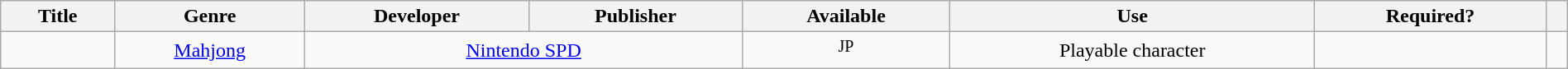<table class="wikitable sortable" style="width:100%;" id="dsiwarelist">
<tr>
<th>Title</th>
<th>Genre</th>
<th>Developer</th>
<th>Publisher</th>
<th>Available</th>
<th>Use</th>
<th>Required?</th>
<th></th>
</tr>
<tr>
<td></td>
<td align=center><a href='#'>Mahjong</a></td>
<td colspan="2" align="center"><a href='#'>Nintendo SPD</a></td>
<td align=center><sup>JP</sup></td>
<td align=center>Playable character</td>
<td></td>
<td></td>
</tr>
</table>
